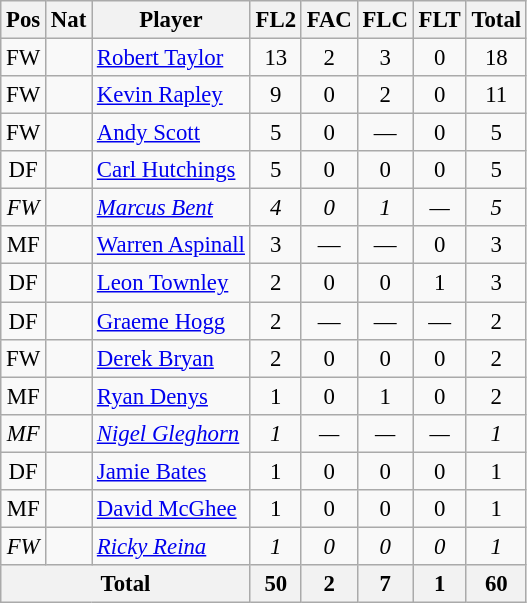<table class="wikitable"  style="text-align:center; border:1px #aaa solid; font-size:95%;">
<tr>
<th>Pos</th>
<th>Nat</th>
<th>Player</th>
<th>FL2</th>
<th>FAC</th>
<th>FLC</th>
<th>FLT</th>
<th>Total</th>
</tr>
<tr>
<td>FW</td>
<td></td>
<td style="text-align:left;"><a href='#'>Robert Taylor</a></td>
<td>13</td>
<td>2</td>
<td>3</td>
<td>0</td>
<td>18</td>
</tr>
<tr>
<td>FW</td>
<td></td>
<td style="text-align:left;"><a href='#'>Kevin Rapley</a></td>
<td>9</td>
<td>0</td>
<td>2</td>
<td>0</td>
<td>11</td>
</tr>
<tr>
<td>FW</td>
<td></td>
<td style="text-align:left;"><a href='#'>Andy Scott</a></td>
<td>5</td>
<td>0</td>
<td>—</td>
<td>0</td>
<td>5</td>
</tr>
<tr>
<td>DF</td>
<td></td>
<td style="text-align:left;"><a href='#'>Carl Hutchings</a></td>
<td>5</td>
<td>0</td>
<td>0</td>
<td>0</td>
<td>5</td>
</tr>
<tr>
<td><em>FW</em></td>
<td><em></em></td>
<td style="text-align:left;"><em><a href='#'>Marcus Bent</a></em></td>
<td><em>4</em></td>
<td><em>0</em></td>
<td><em>1</em></td>
<td><em>—</em></td>
<td><em>5</em></td>
</tr>
<tr>
<td>MF</td>
<td></td>
<td style="text-align:left;"><a href='#'>Warren Aspinall</a></td>
<td>3</td>
<td>—</td>
<td>—</td>
<td>0</td>
<td>3</td>
</tr>
<tr>
<td>DF</td>
<td></td>
<td style="text-align:left;"><a href='#'>Leon Townley</a></td>
<td>2</td>
<td>0</td>
<td>0</td>
<td>1</td>
<td>3</td>
</tr>
<tr>
<td>DF</td>
<td></td>
<td style="text-align:left;"><a href='#'>Graeme Hogg</a></td>
<td>2</td>
<td>—</td>
<td>—</td>
<td>—</td>
<td>2</td>
</tr>
<tr>
<td>FW</td>
<td></td>
<td style="text-align:left;"><a href='#'>Derek Bryan</a></td>
<td>2</td>
<td>0</td>
<td>0</td>
<td>0</td>
<td>2</td>
</tr>
<tr>
<td>MF</td>
<td></td>
<td style="text-align:left;"><a href='#'>Ryan Denys</a></td>
<td>1</td>
<td>0</td>
<td>1</td>
<td>0</td>
<td>2</td>
</tr>
<tr>
<td><em>MF</em></td>
<td><em></em></td>
<td style="text-align:left;"><em><a href='#'>Nigel Gleghorn</a></em></td>
<td><em>1</em></td>
<td><em>—</em></td>
<td><em>—</em></td>
<td><em>—</em></td>
<td><em>1</em></td>
</tr>
<tr>
<td>DF</td>
<td></td>
<td style="text-align:left;"><a href='#'>Jamie Bates</a></td>
<td>1</td>
<td>0</td>
<td>0</td>
<td>0</td>
<td>1</td>
</tr>
<tr>
<td>MF</td>
<td></td>
<td style="text-align:left;"><a href='#'>David McGhee</a></td>
<td>1</td>
<td>0</td>
<td>0</td>
<td>0</td>
<td>1</td>
</tr>
<tr>
<td><em>FW</em></td>
<td><em></em></td>
<td style="text-align:left;"><em><a href='#'>Ricky Reina</a></em></td>
<td><em>1</em></td>
<td><em>0</em></td>
<td><em>0</em></td>
<td><em>0</em></td>
<td><em>1</em></td>
</tr>
<tr>
<th colspan="3">Total</th>
<th>50</th>
<th>2</th>
<th>7</th>
<th>1</th>
<th>60</th>
</tr>
</table>
